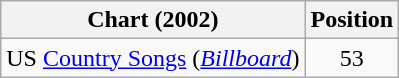<table class="wikitable sortable">
<tr>
<th scope="col">Chart (2002)</th>
<th scope="col">Position</th>
</tr>
<tr>
<td>US <a href='#'>Country Songs</a> (<em><a href='#'>Billboard</a></em>)</td>
<td align="center">53</td>
</tr>
</table>
